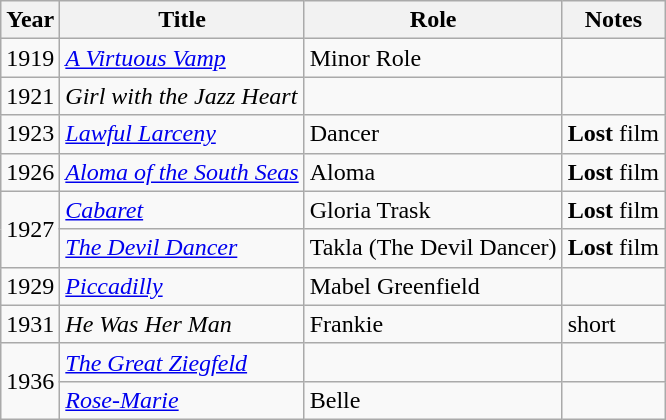<table class="wikitable">
<tr>
<th>Year</th>
<th>Title</th>
<th>Role</th>
<th>Notes</th>
</tr>
<tr>
<td>1919</td>
<td><em><a href='#'>A Virtuous Vamp</a></em></td>
<td>Minor Role</td>
<td></td>
</tr>
<tr>
<td>1921</td>
<td><em>Girl with the Jazz Heart</em></td>
<td></td>
<td></td>
</tr>
<tr>
<td>1923</td>
<td><em><a href='#'>Lawful Larceny</a></em></td>
<td>Dancer</td>
<td><strong>Lost</strong> film</td>
</tr>
<tr>
<td>1926</td>
<td><em><a href='#'>Aloma of the South Seas</a></em></td>
<td>Aloma</td>
<td><strong>Lost</strong> film</td>
</tr>
<tr>
<td rowspan=2>1927</td>
<td><em><a href='#'>Cabaret</a></em></td>
<td>Gloria Trask</td>
<td><strong>Lost</strong> film</td>
</tr>
<tr>
<td><em><a href='#'>The Devil Dancer</a></em></td>
<td>Takla (The Devil Dancer)</td>
<td><strong>Lost</strong> film</td>
</tr>
<tr>
<td>1929</td>
<td><em><a href='#'>Piccadilly</a></em></td>
<td>Mabel Greenfield</td>
<td></td>
</tr>
<tr>
<td>1931</td>
<td><em>He Was Her Man</em></td>
<td>Frankie</td>
<td>short</td>
</tr>
<tr>
<td rowspan=2>1936</td>
<td><em><a href='#'>The Great Ziegfeld</a></em></td>
<td></td>
<td></td>
</tr>
<tr>
<td><em><a href='#'>Rose-Marie</a></em></td>
<td>Belle</td>
<td></td>
</tr>
</table>
